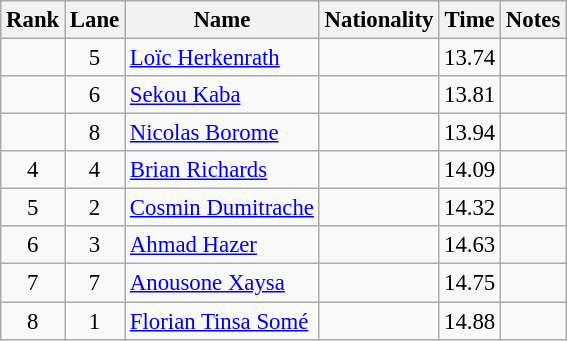<table class="wikitable sortable" style="text-align:center;font-size:95%">
<tr>
<th>Rank</th>
<th>Lane</th>
<th>Name</th>
<th>Nationality</th>
<th>Time</th>
<th>Notes</th>
</tr>
<tr>
<td></td>
<td>5</td>
<td align=left><a href='#'>Loïc Herkenrath</a></td>
<td align=left></td>
<td>13.74</td>
<td></td>
</tr>
<tr>
<td></td>
<td>6</td>
<td align=left><a href='#'>Sekou Kaba</a></td>
<td align=left></td>
<td>13.81</td>
<td></td>
</tr>
<tr>
<td></td>
<td>8</td>
<td align=left><a href='#'>Nicolas Borome</a></td>
<td align=left></td>
<td>13.94</td>
<td></td>
</tr>
<tr>
<td>4</td>
<td>4</td>
<td align=left><a href='#'>Brian Richards</a></td>
<td align=left></td>
<td>14.09</td>
<td></td>
</tr>
<tr>
<td>5</td>
<td>2</td>
<td align=left><a href='#'>Cosmin Dumitrache</a></td>
<td align=left></td>
<td>14.32</td>
<td></td>
</tr>
<tr>
<td>6</td>
<td>3</td>
<td align=left><a href='#'>Ahmad Hazer</a></td>
<td align=left></td>
<td>14.63</td>
<td></td>
</tr>
<tr>
<td>7</td>
<td>7</td>
<td align=left><a href='#'>Anousone Xaysa</a></td>
<td align=left></td>
<td>14.75</td>
<td></td>
</tr>
<tr>
<td>8</td>
<td>1</td>
<td align=left><a href='#'>Florian Tinsa Somé</a></td>
<td align=left></td>
<td>14.88</td>
<td></td>
</tr>
</table>
